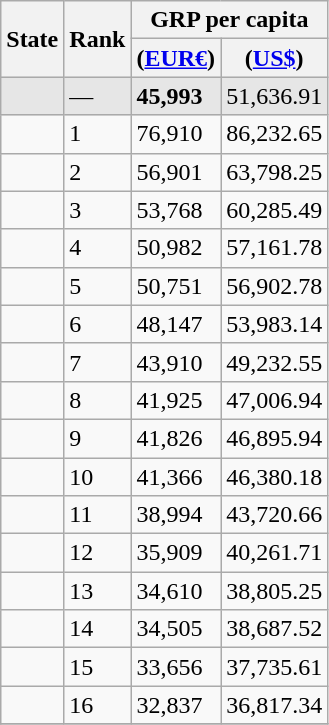<table class="wikitable sortable">
<tr>
<th rowspan="2">State</th>
<th rowspan="2" data-sort-type="number">Rank</th>
<th colspan="2">GRP per capita</th>
</tr>
<tr>
<th data-sort-type="number">(<a href='#'>EUR€</a>)</th>
<th data-sort-type="number">(<a href='#'>US$</a>)</th>
</tr>
<tr style="background:#e6e6e6">
<td align="left"><strong></strong></td>
<td>—</td>
<td><strong>45,993</strong></td>
<td>51,636.91</td>
</tr>
<tr>
<td align="left"></td>
<td>1</td>
<td>76,910</td>
<td>86,232.65</td>
</tr>
<tr>
<td align="left"></td>
<td>2</td>
<td>56,901</td>
<td>63,798.25</td>
</tr>
<tr>
<td align="left"></td>
<td>3</td>
<td>53,768</td>
<td>60,285.49</td>
</tr>
<tr>
<td align="left"></td>
<td>4</td>
<td>50,982</td>
<td>57,161.78</td>
</tr>
<tr>
<td align="left"></td>
<td>5</td>
<td>50,751</td>
<td>56,902.78</td>
</tr>
<tr>
<td align="left"></td>
<td>6</td>
<td>48,147</td>
<td>53,983.14</td>
</tr>
<tr>
<td align="left"></td>
<td>7</td>
<td>43,910</td>
<td>49,232.55</td>
</tr>
<tr>
<td align="left"></td>
<td>8</td>
<td>41,925</td>
<td>47,006.94</td>
</tr>
<tr>
<td align="left"></td>
<td>9</td>
<td>41,826</td>
<td>46,895.94</td>
</tr>
<tr>
<td align="left"></td>
<td>10</td>
<td>41,366</td>
<td>46,380.18</td>
</tr>
<tr>
<td align="left"></td>
<td>11</td>
<td>38,994</td>
<td>43,720.66</td>
</tr>
<tr>
<td align="left"></td>
<td>12</td>
<td>35,909</td>
<td>40,261.71</td>
</tr>
<tr>
<td align="left"></td>
<td>13</td>
<td>34,610</td>
<td>38,805.25</td>
</tr>
<tr>
<td align="left"></td>
<td>14</td>
<td>34,505</td>
<td>38,687.52</td>
</tr>
<tr>
<td align="left"></td>
<td>15</td>
<td>33,656</td>
<td>37,735.61</td>
</tr>
<tr>
<td align="left"></td>
<td>16</td>
<td>32,837</td>
<td>36,817.34</td>
</tr>
<tr>
</tr>
</table>
